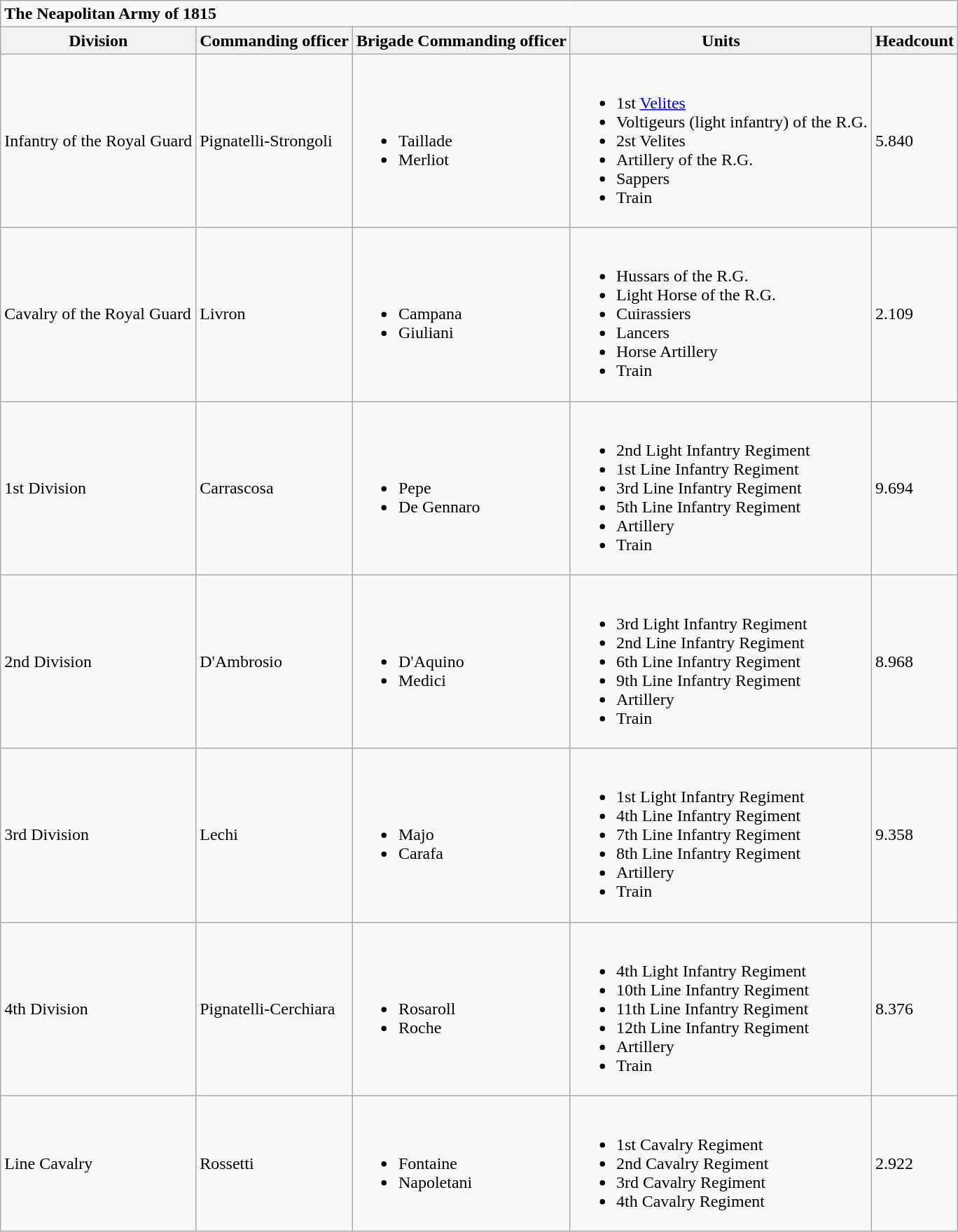<table class="wikitable">
<tr>
<td colspan=5><div><strong>The Neapolitan Army of 1815</strong><br></div></td>
</tr>
<tr>
<th>Division</th>
<th>Commanding officer</th>
<th>Brigade Commanding officer</th>
<th>Units</th>
<th>Headcount</th>
</tr>
<tr>
<td>Infantry of the Royal Guard</td>
<td>Pignatelli-Strongoli</td>
<td><br><ul><li>Taillade</li><li>Merliot</li></ul></td>
<td><br><ul><li>1st <a href='#'>Velites</a></li><li>Voltigeurs (light infantry) of the R.G.</li><li>2st Velites</li><li>Artillery of the R.G.</li><li>Sappers</li><li>Train</li></ul></td>
<td>5.840</td>
</tr>
<tr>
<td>Cavalry of the Royal Guard</td>
<td>Livron</td>
<td><br><ul><li>Campana</li><li>Giuliani</li></ul></td>
<td><br><ul><li>Hussars of the R.G.</li><li>Light Horse of the R.G.</li><li>Cuirassiers</li><li>Lancers</li><li>Horse Artillery</li><li>Train</li></ul></td>
<td>2.109</td>
</tr>
<tr>
<td>1st Division</td>
<td>Carrascosa</td>
<td><br><ul><li>Pepe</li><li>De Gennaro</li></ul></td>
<td><br><ul><li>2nd Light Infantry Regiment</li><li>1st Line Infantry Regiment</li><li>3rd Line Infantry Regiment</li><li>5th Line Infantry Regiment</li><li>Artillery</li><li>Train</li></ul></td>
<td>9.694</td>
</tr>
<tr>
<td>2nd Division</td>
<td>D'Ambrosio</td>
<td><br><ul><li>D'Aquino</li><li>Medici</li></ul></td>
<td><br><ul><li>3rd Light Infantry Regiment</li><li>2nd Line Infantry Regiment</li><li>6th Line Infantry Regiment</li><li>9th Line Infantry Regiment</li><li>Artillery</li><li>Train</li></ul></td>
<td>8.968</td>
</tr>
<tr>
<td>3rd Division</td>
<td>Lechi</td>
<td><br><ul><li>Majo</li><li>Carafa</li></ul></td>
<td><br><ul><li>1st Light Infantry Regiment</li><li>4th Line Infantry Regiment</li><li>7th Line Infantry Regiment</li><li>8th Line Infantry Regiment</li><li>Artillery</li><li>Train</li></ul></td>
<td>9.358</td>
</tr>
<tr>
<td>4th Division</td>
<td>Pignatelli-Cerchiara</td>
<td><br><ul><li>Rosaroll</li><li>Roche</li></ul></td>
<td><br><ul><li>4th Light Infantry Regiment</li><li>10th Line Infantry Regiment</li><li>11th Line Infantry Regiment</li><li>12th Line Infantry Regiment</li><li>Artillery</li><li>Train</li></ul></td>
<td>8.376</td>
</tr>
<tr>
<td>Line Cavalry</td>
<td>Rossetti</td>
<td><br><ul><li>Fontaine</li><li>Napoletani</li></ul></td>
<td><br><ul><li>1st Cavalry Regiment</li><li>2nd Cavalry Regiment</li><li>3rd Cavalry Regiment</li><li>4th Cavalry Regiment</li></ul></td>
<td>2.922</td>
</tr>
</table>
